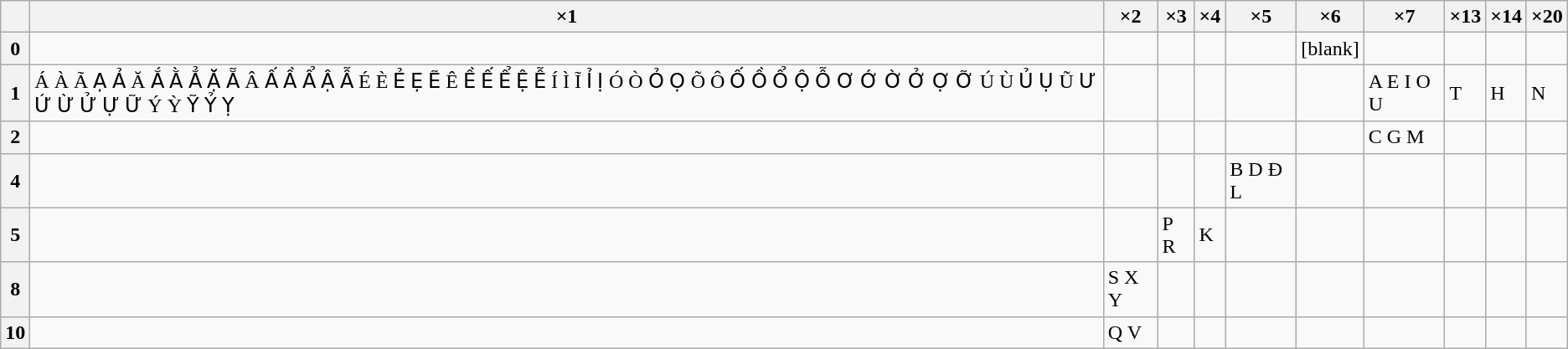<table class="wikitable floatright">
<tr>
<th></th>
<th>×1</th>
<th>×2</th>
<th>×3</th>
<th>×4</th>
<th>×5</th>
<th>×6</th>
<th>×7</th>
<th>×13</th>
<th>×14</th>
<th>×20</th>
</tr>
<tr>
<th>0</th>
<td></td>
<td></td>
<td></td>
<td></td>
<td></td>
<td>[blank]</td>
<td></td>
<td></td>
<td></td>
<td></td>
</tr>
<tr>
<th>1</th>
<td>Á À Ã Ạ Ả Ă Ắ Ằ Ẳ Ặ Ẵ Â Ấ Ầ Ẩ Ậ Ẫ É È Ẻ Ẹ Ẽ Ê Ề Ế Ể Ệ Ễ Í Ì Ĩ Ỉ Ị Ó Ò Ỏ Ọ Õ Ô Ố Ồ Ổ Ộ Ỗ Ơ Ớ Ờ Ở Ợ Ỡ Ú Ù Ủ Ụ Ũ Ư Ứ Ừ Ử Ự Ữ Ý Ỳ Ỹ Ỷ Ỵ</td>
<td></td>
<td></td>
<td></td>
<td></td>
<td></td>
<td>A E I O U</td>
<td>T</td>
<td>H</td>
<td>N</td>
</tr>
<tr>
<th>2</th>
<td></td>
<td></td>
<td></td>
<td></td>
<td></td>
<td></td>
<td>C G M</td>
<td></td>
<td></td>
<td></td>
</tr>
<tr>
<th>4</th>
<td></td>
<td></td>
<td></td>
<td></td>
<td>B D Đ L</td>
<td></td>
<td></td>
<td></td>
<td></td>
<td></td>
</tr>
<tr>
<th>5</th>
<td></td>
<td></td>
<td>P R</td>
<td>K</td>
<td></td>
<td></td>
<td></td>
<td></td>
<td></td>
<td></td>
</tr>
<tr>
<th>8</th>
<td></td>
<td>S X Y</td>
<td></td>
<td></td>
<td></td>
<td></td>
<td></td>
<td></td>
<td></td>
<td></td>
</tr>
<tr>
<th>10</th>
<td></td>
<td>Q V</td>
<td></td>
<td></td>
<td></td>
<td></td>
<td></td>
<td></td>
<td></td>
<td></td>
</tr>
</table>
